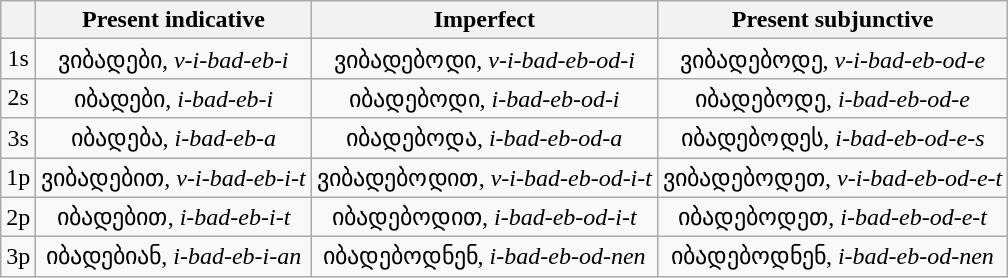<table class="wikitable" style="text-align:center;">
<tr>
<th> </th>
<th>Present indicative</th>
<th>Imperfect</th>
<th>Present subjunctive</th>
</tr>
<tr>
<td>1s</td>
<td>ვიბადები, <em>v-i-bad-eb-i</em></td>
<td>ვიბადებოდი, <em>v-i-bad-eb-od-i</em></td>
<td>ვიბადებოდე, <em>v-i-bad-eb-od-e</em></td>
</tr>
<tr>
<td>2s</td>
<td>იბადები, <em>i-bad-eb-i</em></td>
<td>იბადებოდი, <em>i-bad-eb-od-i</em></td>
<td>იბადებოდე, <em>i-bad-eb-od-e</em></td>
</tr>
<tr>
<td>3s</td>
<td>იბადება, <em>i-bad-eb-a</em></td>
<td>იბადებოდა, <em>i-bad-eb-od-a</em></td>
<td>იბადებოდეს, <em>i-bad-eb-od-e-s</em></td>
</tr>
<tr>
<td>1p</td>
<td>ვიბადებით, <em>v-i-bad-eb-i-t</em></td>
<td>ვიბადებოდით, <em>v-i-bad-eb-od-i-t</em></td>
<td>ვიბადებოდეთ, <em>v-i-bad-eb-od-e-t</em></td>
</tr>
<tr>
<td>2p</td>
<td>იბადებით, <em>i-bad-eb-i-t</em></td>
<td>იბადებოდით, <em>i-bad-eb-od-i-t</em></td>
<td>იბადებოდეთ, <em>i-bad-eb-od-e-t</em></td>
</tr>
<tr>
<td>3p</td>
<td>იბადებიან, <em>i-bad-eb-i-an</em></td>
<td>იბადებოდნენ, <em>i-bad-eb-od-nen</em></td>
<td>იბადებოდნენ, <em>i-bad-eb-od-nen</em></td>
</tr>
</table>
